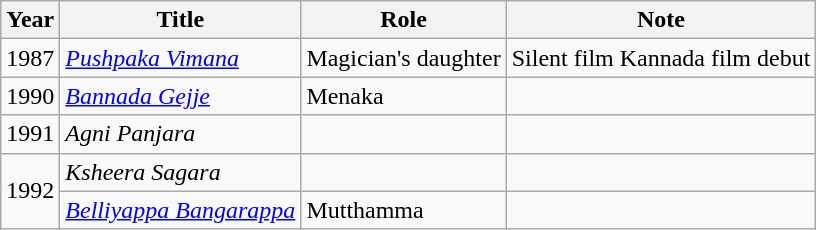<table class="wikitable">
<tr>
<th>Year</th>
<th>Title</th>
<th>Role</th>
<th>Note</th>
</tr>
<tr>
<td>1987</td>
<td><em><a href='#'>Pushpaka Vimana</a></em></td>
<td>Magician's daughter</td>
<td>Silent film Kannada film debut</td>
</tr>
<tr>
<td>1990</td>
<td><em><a href='#'>Bannada Gejje</a></em></td>
<td>Menaka</td>
<td></td>
</tr>
<tr>
<td>1991</td>
<td><em>Agni Panjara</em></td>
<td></td>
<td></td>
</tr>
<tr>
<td rowspan=2>1992</td>
<td><em>Ksheera Sagara</em></td>
<td></td>
<td></td>
</tr>
<tr>
<td><em><a href='#'>Belliyappa Bangarappa</a></em></td>
<td>Mutthamma</td>
<td></td>
</tr>
</table>
